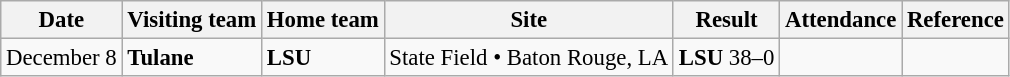<table class="wikitable" style="font-size:95%;">
<tr>
<th>Date</th>
<th>Visiting team</th>
<th>Home team</th>
<th>Site</th>
<th>Result</th>
<th>Attendance</th>
<th class="unsortable">Reference</th>
</tr>
<tr bgcolor=>
<td>December 8</td>
<td><strong>Tulane</strong></td>
<td><strong>LSU</strong></td>
<td>State Field • Baton Rouge, LA</td>
<td><strong>LSU</strong> 38–0</td>
<td></td>
<td></td>
</tr>
</table>
